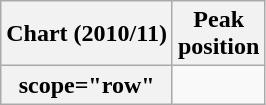<table class="wikitable sortable plainrowheaders">
<tr>
<th scope="col">Chart (2010/11)</th>
<th scope="col">Peak<br>position</th>
</tr>
<tr>
<th>scope="row"</th>
</tr>
</table>
